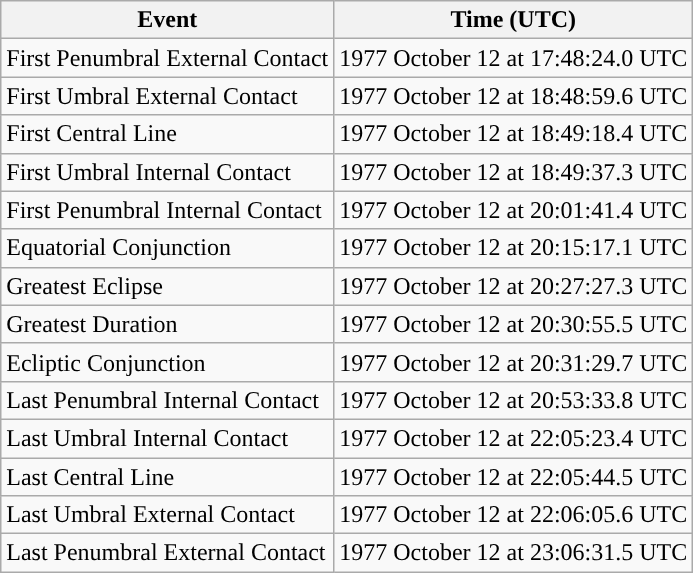<table class="wikitable">
<tr>
<th>Event</th>
<th>Time (UTC)</th>
</tr>
<tr>
<td>First Penumbral External Contact</td>
<td>1977 October 12 at 17:48:24.0 UTC</td>
</tr>
<tr>
<td>First Umbral External Contact</td>
<td>1977 October 12 at 18:48:59.6 UTC</td>
</tr>
<tr>
<td>First Central Line</td>
<td>1977 October 12 at 18:49:18.4 UTC</td>
</tr>
<tr>
<td>First Umbral Internal Contact</td>
<td>1977 October 12 at 18:49:37.3 UTC</td>
</tr>
<tr>
<td>First Penumbral Internal Contact</td>
<td>1977 October 12 at 20:01:41.4 UTC</td>
</tr>
<tr>
<td>Equatorial Conjunction</td>
<td>1977 October 12 at 20:15:17.1 UTC</td>
</tr>
<tr>
<td>Greatest Eclipse</td>
<td>1977 October 12 at 20:27:27.3 UTC</td>
</tr>
<tr>
<td>Greatest Duration</td>
<td>1977 October 12 at 20:30:55.5 UTC</td>
</tr>
<tr>
<td>Ecliptic Conjunction</td>
<td>1977 October 12 at 20:31:29.7 UTC</td>
</tr>
<tr>
<td>Last Penumbral Internal Contact</td>
<td>1977 October 12 at 20:53:33.8 UTC</td>
</tr>
<tr>
<td>Last Umbral Internal Contact</td>
<td>1977 October 12 at 22:05:23.4 UTC</td>
</tr>
<tr>
<td>Last Central Line</td>
<td>1977 October 12 at 22:05:44.5 UTC</td>
</tr>
<tr>
<td>Last Umbral External Contact</td>
<td>1977 October 12 at 22:06:05.6 UTC</td>
</tr>
<tr>
<td>Last Penumbral External Contact</td>
<td>1977 October 12 at 23:06:31.5 UTC</td>
</tr>
</table>
